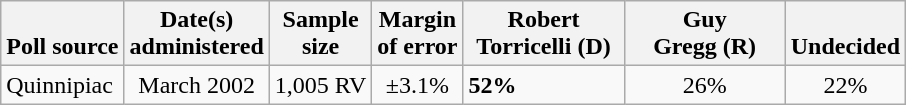<table class="wikitable">
<tr valign=bottom>
<th>Poll source</th>
<th>Date(s)<br>administered</th>
<th>Sample<br>size</th>
<th>Margin<br>of error</th>
<th style="width:100px;">Robert<br>Torricelli (D)</th>
<th style="width:100px;">Guy<br>Gregg (R)</th>
<th>Undecided</th>
</tr>
<tr>
<td>Quinnipiac</td>
<td align=center>March 2002</td>
<td align=center>1,005 RV</td>
<td align=center>±3.1%</td>
<td><strong>52%</strong></td>
<td align=center>26%</td>
<td align=center>22%</td>
</tr>
</table>
